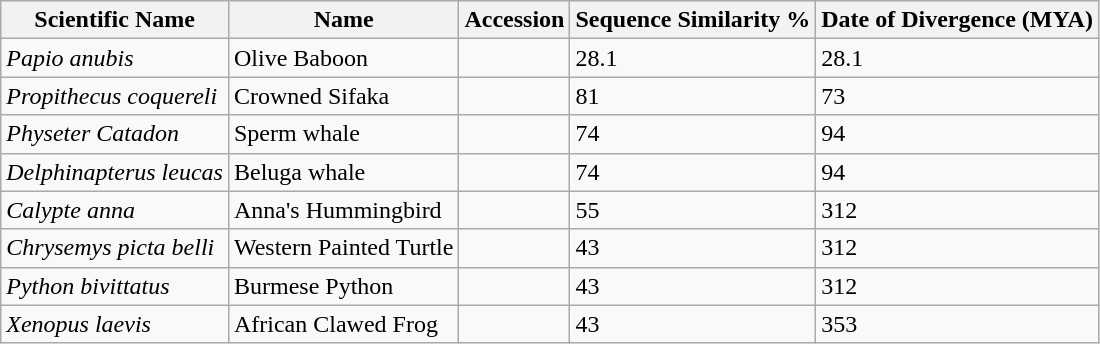<table class="wikitable sortable">
<tr>
<th>Scientific Name</th>
<th>Name</th>
<th>Accession</th>
<th>Sequence Similarity %</th>
<th>Date of Divergence (MYA)</th>
</tr>
<tr>
<td><em>Papio anubis</em></td>
<td>Olive Baboon</td>
<td></td>
<td>28.1</td>
<td>28.1</td>
</tr>
<tr>
<td><em>Propithecus coquereli</em></td>
<td>Crowned Sifaka</td>
<td></td>
<td>81</td>
<td>73</td>
</tr>
<tr>
<td><em>Physeter Catadon</em></td>
<td>Sperm whale</td>
<td></td>
<td>74</td>
<td>94</td>
</tr>
<tr>
<td><em>Delphinapterus leucas</em></td>
<td>Beluga whale</td>
<td></td>
<td>74</td>
<td>94</td>
</tr>
<tr>
<td><em>Calypte anna</em></td>
<td>Anna's Hummingbird</td>
<td></td>
<td>55</td>
<td>312</td>
</tr>
<tr>
<td><em>Chrysemys picta belli</em></td>
<td>Western Painted Turtle</td>
<td></td>
<td>43</td>
<td>312</td>
</tr>
<tr>
<td><em>Python bivittatus</em></td>
<td>Burmese Python</td>
<td></td>
<td>43</td>
<td>312</td>
</tr>
<tr>
<td><em>Xenopus laevis</em></td>
<td>African Clawed Frog</td>
<td></td>
<td>43</td>
<td>353</td>
</tr>
</table>
